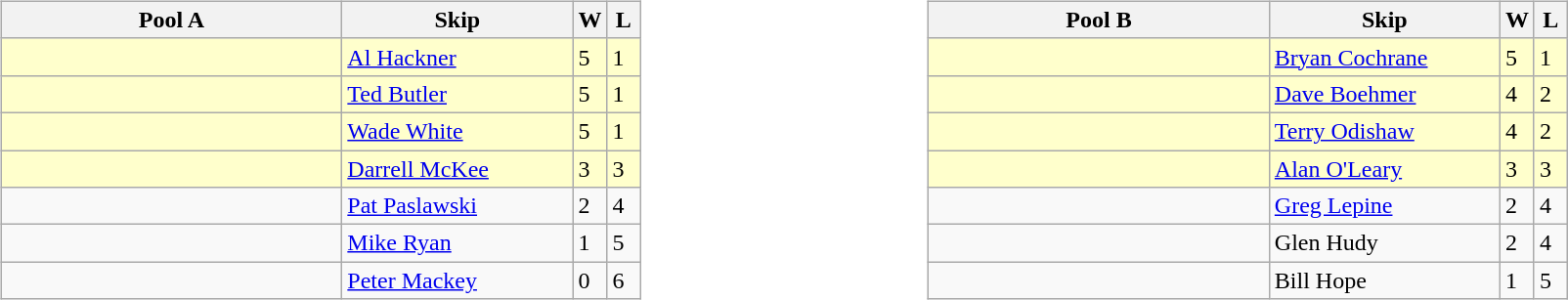<table>
<tr>
<td valign=top width=10%><br><table class="wikitable">
<tr>
<th width=225>Pool A</th>
<th width=150>Skip</th>
<th width=15>W</th>
<th width=15>L</th>
</tr>
<tr bgcolor=#ffffcc>
<td></td>
<td><a href='#'>Al Hackner</a></td>
<td>5</td>
<td>1</td>
</tr>
<tr bgcolor=#ffffcc>
<td></td>
<td><a href='#'>Ted Butler</a></td>
<td>5</td>
<td>1</td>
</tr>
<tr bgcolor=#ffffcc>
<td></td>
<td><a href='#'>Wade White</a></td>
<td>5</td>
<td>1</td>
</tr>
<tr bgcolor=#ffffcc>
<td></td>
<td><a href='#'>Darrell McKee</a></td>
<td>3</td>
<td>3</td>
</tr>
<tr>
<td></td>
<td><a href='#'>Pat Paslawski</a></td>
<td>2</td>
<td>4</td>
</tr>
<tr>
<td></td>
<td><a href='#'>Mike Ryan</a></td>
<td>1</td>
<td>5</td>
</tr>
<tr>
<td></td>
<td><a href='#'>Peter Mackey</a></td>
<td>0</td>
<td>6</td>
</tr>
</table>
</td>
<td valign=top width=10%><br><table class="wikitable">
<tr>
<th width=225>Pool B</th>
<th width=150>Skip</th>
<th width=15>W</th>
<th width=15>L</th>
</tr>
<tr bgcolor=#ffffcc>
<td></td>
<td><a href='#'>Bryan Cochrane</a></td>
<td>5</td>
<td>1</td>
</tr>
<tr bgcolor=#ffffcc>
<td></td>
<td><a href='#'>Dave Boehmer</a></td>
<td>4</td>
<td>2</td>
</tr>
<tr bgcolor=#ffffcc>
<td></td>
<td><a href='#'>Terry Odishaw</a></td>
<td>4</td>
<td>2</td>
</tr>
<tr bgcolor=#ffffcc>
<td></td>
<td><a href='#'>Alan O'Leary</a></td>
<td>3</td>
<td>3</td>
</tr>
<tr>
<td></td>
<td><a href='#'>Greg Lepine</a></td>
<td>2</td>
<td>4</td>
</tr>
<tr>
<td></td>
<td>Glen Hudy</td>
<td>2</td>
<td>4</td>
</tr>
<tr>
<td></td>
<td>Bill Hope</td>
<td>1</td>
<td>5</td>
</tr>
</table>
</td>
</tr>
</table>
